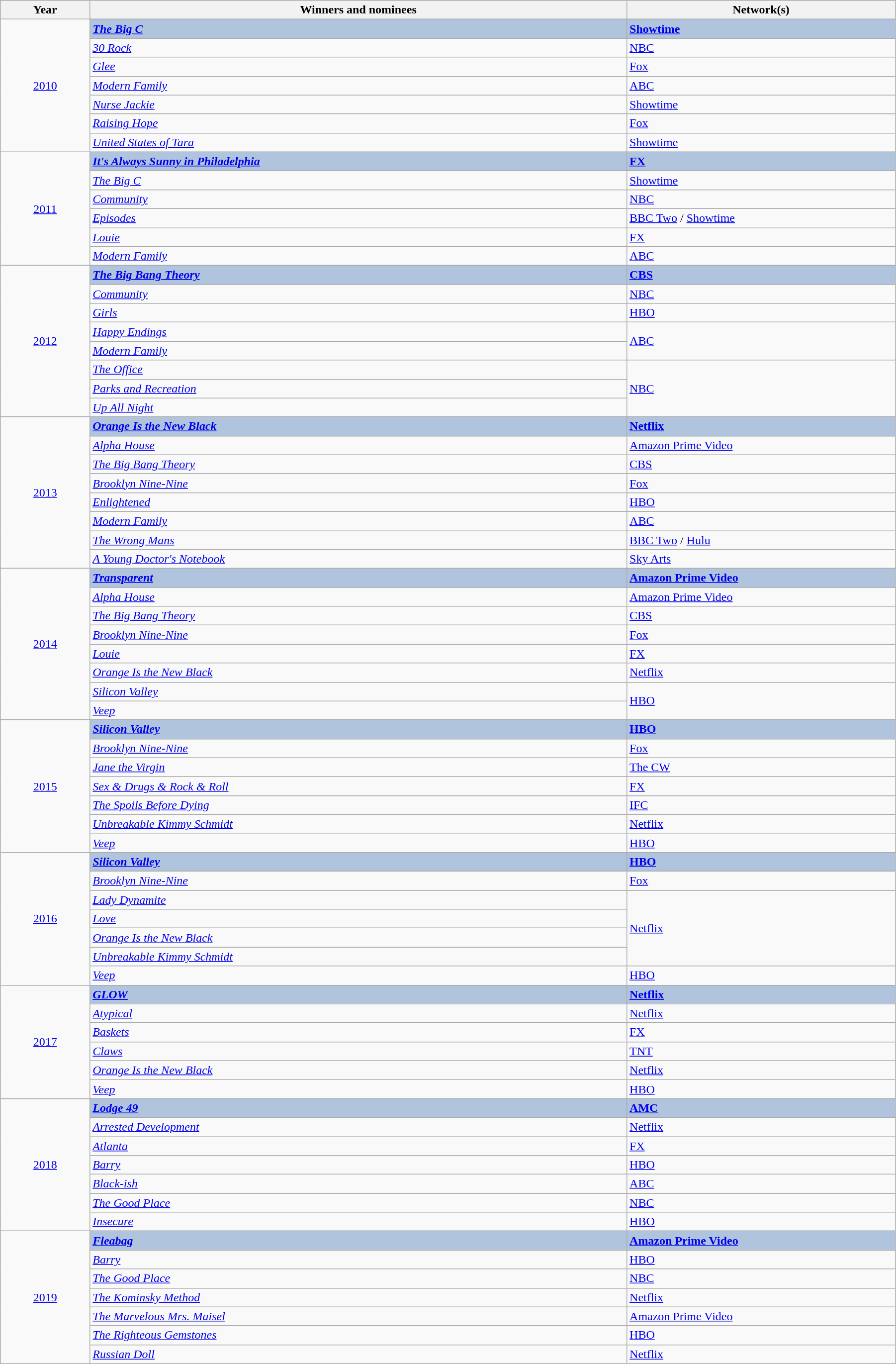<table class="wikitable" width="95%" cellpadding="5">
<tr>
<th width="10%">Year</th>
<th width="60%">Winners and nominees</th>
<th width="30%">Network(s)</th>
</tr>
<tr>
<td rowspan="7" style="text-align:center;"><a href='#'>2010</a><br></td>
<td style="background:#B0C4DE;"><strong><em><a href='#'>The Big C</a></em></strong></td>
<td style="background:#B0C4DE;"><strong><a href='#'>Showtime</a></strong></td>
</tr>
<tr>
<td><em><a href='#'>30 Rock</a></em></td>
<td><a href='#'>NBC</a></td>
</tr>
<tr>
<td><em><a href='#'>Glee</a></em></td>
<td><a href='#'>Fox</a></td>
</tr>
<tr>
<td><em><a href='#'>Modern Family</a></em></td>
<td><a href='#'>ABC</a></td>
</tr>
<tr>
<td><em><a href='#'>Nurse Jackie</a></em></td>
<td><a href='#'>Showtime</a></td>
</tr>
<tr>
<td><em><a href='#'>Raising Hope</a></em></td>
<td><a href='#'>Fox</a></td>
</tr>
<tr>
<td><em><a href='#'>United States of Tara</a></em></td>
<td><a href='#'>Showtime</a></td>
</tr>
<tr>
<td rowspan="6" style="text-align:center;"><a href='#'>2011</a><br></td>
<td style="background:#B0C4DE;"><strong><em><a href='#'>It's Always Sunny in Philadelphia</a></em></strong></td>
<td style="background:#B0C4DE;"><strong><a href='#'>FX</a></strong></td>
</tr>
<tr>
<td><em><a href='#'>The Big C</a></em></td>
<td><a href='#'>Showtime</a></td>
</tr>
<tr>
<td><em><a href='#'>Community</a></em></td>
<td><a href='#'>NBC</a></td>
</tr>
<tr>
<td><em><a href='#'>Episodes</a></em></td>
<td><a href='#'>BBC Two</a> / <a href='#'>Showtime</a></td>
</tr>
<tr>
<td><em><a href='#'>Louie</a></em></td>
<td><a href='#'>FX</a></td>
</tr>
<tr>
<td><em><a href='#'>Modern Family</a></em></td>
<td><a href='#'>ABC</a></td>
</tr>
<tr>
<td rowspan="8" style="text-align:center;"><a href='#'>2012</a><br></td>
<td style="background:#B0C4DE;"><strong><em><a href='#'>The Big Bang Theory</a></em></strong></td>
<td style="background:#B0C4DE;"><strong><a href='#'>CBS</a></strong></td>
</tr>
<tr>
<td><em><a href='#'>Community</a></em></td>
<td><a href='#'>NBC</a></td>
</tr>
<tr>
<td><em><a href='#'>Girls</a></em></td>
<td><a href='#'>HBO</a></td>
</tr>
<tr>
<td><em><a href='#'>Happy Endings</a></em></td>
<td rowspan=2><a href='#'>ABC</a></td>
</tr>
<tr>
<td><em><a href='#'>Modern Family</a></em></td>
</tr>
<tr>
<td><em><a href='#'>The Office</a></em></td>
<td rowspan=3><a href='#'>NBC</a></td>
</tr>
<tr>
<td><em><a href='#'>Parks and Recreation</a></em></td>
</tr>
<tr>
<td><em><a href='#'>Up All Night</a></em></td>
</tr>
<tr>
<td rowspan="8" style="text-align:center;"><a href='#'>2013</a><br></td>
<td style="background:#B0C4DE;"><strong><em><a href='#'>Orange Is the New Black</a></em></strong></td>
<td style="background:#B0C4DE;"><strong><a href='#'>Netflix</a></strong></td>
</tr>
<tr>
<td><em><a href='#'>Alpha House</a></em></td>
<td><a href='#'>Amazon Prime Video</a></td>
</tr>
<tr>
<td><em><a href='#'>The Big Bang Theory</a></em></td>
<td><a href='#'>CBS</a></td>
</tr>
<tr>
<td><em><a href='#'>Brooklyn Nine-Nine</a></em></td>
<td><a href='#'>Fox</a></td>
</tr>
<tr>
<td><em><a href='#'>Enlightened</a></em></td>
<td><a href='#'>HBO</a></td>
</tr>
<tr>
<td><em><a href='#'>Modern Family</a></em></td>
<td><a href='#'>ABC</a></td>
</tr>
<tr>
<td><em><a href='#'>The Wrong Mans</a></em></td>
<td><a href='#'>BBC Two</a> / <a href='#'>Hulu</a></td>
</tr>
<tr>
<td><em><a href='#'>A Young Doctor's Notebook</a></em></td>
<td><a href='#'>Sky Arts</a></td>
</tr>
<tr>
<td rowspan="8" style="text-align:center;"><a href='#'>2014</a><br></td>
<td style="background:#B0C4DE;"><strong><em><a href='#'>Transparent</a></em></strong></td>
<td style="background:#B0C4DE;"><strong><a href='#'>Amazon Prime Video</a></strong></td>
</tr>
<tr>
<td><em><a href='#'>Alpha House</a></em></td>
<td><a href='#'>Amazon Prime Video</a></td>
</tr>
<tr>
<td><em><a href='#'>The Big Bang Theory</a></em></td>
<td><a href='#'>CBS</a></td>
</tr>
<tr>
<td><em><a href='#'>Brooklyn Nine-Nine</a></em></td>
<td><a href='#'>Fox</a></td>
</tr>
<tr>
<td><em><a href='#'>Louie</a></em></td>
<td><a href='#'>FX</a></td>
</tr>
<tr>
<td><em><a href='#'>Orange Is the New Black</a></em></td>
<td><a href='#'>Netflix</a></td>
</tr>
<tr>
<td><em><a href='#'>Silicon Valley</a></em></td>
<td rowspan=2><a href='#'>HBO</a></td>
</tr>
<tr>
<td><em><a href='#'>Veep</a></em></td>
</tr>
<tr>
<td rowspan="7" style="text-align:center;"><a href='#'>2015</a><br></td>
<td style="background:#B0C4DE;"><strong><em><a href='#'>Silicon Valley</a></em></strong></td>
<td style="background:#B0C4DE;"><strong><a href='#'>HBO</a></strong></td>
</tr>
<tr>
<td><em><a href='#'>Brooklyn Nine-Nine</a></em></td>
<td><a href='#'>Fox</a></td>
</tr>
<tr>
<td><em><a href='#'>Jane the Virgin</a></em></td>
<td><a href='#'>The CW</a></td>
</tr>
<tr>
<td><em><a href='#'>Sex & Drugs & Rock & Roll</a></em></td>
<td><a href='#'>FX</a></td>
</tr>
<tr>
<td><em><a href='#'>The Spoils Before Dying</a></em></td>
<td><a href='#'>IFC</a></td>
</tr>
<tr>
<td><em><a href='#'>Unbreakable Kimmy Schmidt</a></em></td>
<td><a href='#'>Netflix</a></td>
</tr>
<tr>
<td><em><a href='#'>Veep</a></em></td>
<td><a href='#'>HBO</a></td>
</tr>
<tr>
<td rowspan="7" style="text-align:center;"><a href='#'>2016</a><br></td>
<td style="background:#B0C4DE;"><strong><em><a href='#'>Silicon Valley</a></em></strong></td>
<td style="background:#B0C4DE;"><strong><a href='#'>HBO</a></strong></td>
</tr>
<tr>
<td><em><a href='#'>Brooklyn Nine-Nine</a></em></td>
<td><a href='#'>Fox</a></td>
</tr>
<tr>
<td><em><a href='#'>Lady Dynamite</a></em></td>
<td rowspan=4><a href='#'>Netflix</a></td>
</tr>
<tr>
<td><em><a href='#'>Love</a></em></td>
</tr>
<tr>
<td><em><a href='#'>Orange Is the New Black</a></em></td>
</tr>
<tr>
<td><em><a href='#'>Unbreakable Kimmy Schmidt</a></em></td>
</tr>
<tr>
<td><em><a href='#'>Veep</a></em></td>
<td><a href='#'>HBO</a></td>
</tr>
<tr>
<td rowspan="6" style="text-align:center;"><a href='#'>2017</a><br></td>
<td style="background:#B0C4DE;"><strong><em><a href='#'>GLOW</a></em></strong></td>
<td style="background:#B0C4DE;"><strong><a href='#'>Netflix</a></strong></td>
</tr>
<tr>
<td><em><a href='#'>Atypical</a></em></td>
<td><a href='#'>Netflix</a></td>
</tr>
<tr>
<td><em><a href='#'>Baskets</a></em></td>
<td><a href='#'>FX</a></td>
</tr>
<tr>
<td><em><a href='#'>Claws</a></em></td>
<td><a href='#'>TNT</a></td>
</tr>
<tr>
<td><em><a href='#'>Orange Is the New Black</a></em></td>
<td><a href='#'>Netflix</a></td>
</tr>
<tr>
<td><em><a href='#'>Veep</a></em></td>
<td><a href='#'>HBO</a></td>
</tr>
<tr>
<td rowspan="7" style="text-align:center;"><a href='#'>2018</a><br></td>
<td style="background:#B0C4DE;"><strong><em><a href='#'>Lodge 49</a></em></strong></td>
<td style="background:#B0C4DE;"><strong><a href='#'>AMC</a></strong></td>
</tr>
<tr>
<td><em><a href='#'>Arrested Development</a></em></td>
<td><a href='#'>Netflix</a></td>
</tr>
<tr>
<td><em><a href='#'>Atlanta</a></em></td>
<td><a href='#'>FX</a></td>
</tr>
<tr>
<td><em><a href='#'>Barry</a></em></td>
<td><a href='#'>HBO</a></td>
</tr>
<tr>
<td><em><a href='#'>Black-ish</a></em></td>
<td><a href='#'>ABC</a></td>
</tr>
<tr>
<td><em><a href='#'>The Good Place</a></em></td>
<td><a href='#'>NBC</a></td>
</tr>
<tr>
<td><em><a href='#'>Insecure</a></em></td>
<td><a href='#'>HBO</a></td>
</tr>
<tr>
<td rowspan="7" style="text-align:center;"><a href='#'>2019</a><br></td>
<td style="background:#B0C4DE;"><strong><em><a href='#'>Fleabag</a></em></strong></td>
<td style="background:#B0C4DE;"><strong><a href='#'>Amazon Prime Video</a></strong></td>
</tr>
<tr>
<td><em><a href='#'>Barry</a></em></td>
<td><a href='#'>HBO</a></td>
</tr>
<tr>
<td><em><a href='#'>The Good Place</a></em></td>
<td><a href='#'>NBC</a></td>
</tr>
<tr>
<td><em><a href='#'>The Kominsky Method</a></em></td>
<td><a href='#'>Netflix</a></td>
</tr>
<tr>
<td><em><a href='#'>The Marvelous Mrs. Maisel</a></em></td>
<td><a href='#'>Amazon Prime Video</a></td>
</tr>
<tr>
<td><em><a href='#'>The Righteous Gemstones</a></em></td>
<td><a href='#'>HBO</a></td>
</tr>
<tr>
<td><em><a href='#'>Russian Doll</a></em></td>
<td><a href='#'>Netflix</a></td>
</tr>
</table>
